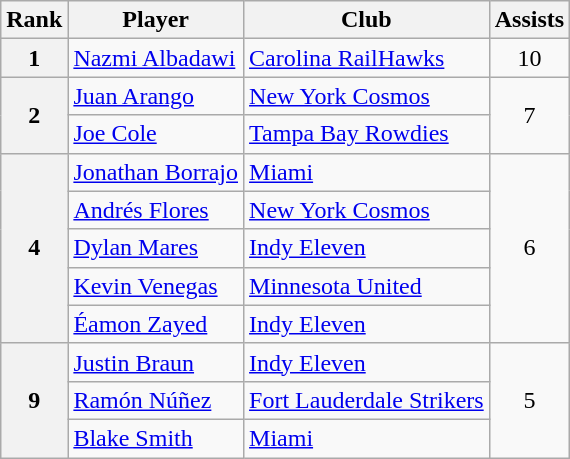<table class="wikitable">
<tr>
<th>Rank</th>
<th>Player</th>
<th>Club</th>
<th>Assists</th>
</tr>
<tr>
<th rowspan="1">1</th>
<td> <a href='#'>Nazmi Albadawi</a></td>
<td><a href='#'>Carolina RailHawks</a></td>
<td rowspan="1" style="text-align:center;">10</td>
</tr>
<tr>
<th rowspan="2">2</th>
<td> <a href='#'>Juan Arango</a></td>
<td><a href='#'>New York Cosmos</a></td>
<td rowspan="2" style="text-align:center;">7</td>
</tr>
<tr>
<td> <a href='#'>Joe Cole</a></td>
<td><a href='#'>Tampa Bay Rowdies</a></td>
</tr>
<tr>
<th rowspan="5">4</th>
<td> <a href='#'>Jonathan Borrajo</a></td>
<td><a href='#'>Miami</a></td>
<td rowspan="5" style="text-align:center;">6</td>
</tr>
<tr>
<td> <a href='#'>Andrés Flores</a></td>
<td><a href='#'>New York Cosmos</a></td>
</tr>
<tr>
<td> <a href='#'>Dylan Mares</a></td>
<td><a href='#'>Indy Eleven</a></td>
</tr>
<tr>
<td> <a href='#'>Kevin Venegas</a></td>
<td><a href='#'>Minnesota United</a></td>
</tr>
<tr>
<td> <a href='#'>Éamon Zayed</a></td>
<td><a href='#'>Indy Eleven</a></td>
</tr>
<tr>
<th rowspan="3">9</th>
<td> <a href='#'>Justin Braun</a></td>
<td><a href='#'>Indy Eleven</a></td>
<td rowspan="3" style="text-align:center;">5</td>
</tr>
<tr>
<td> <a href='#'>Ramón Núñez</a></td>
<td><a href='#'>Fort Lauderdale Strikers</a></td>
</tr>
<tr>
<td> <a href='#'>Blake Smith</a></td>
<td><a href='#'>Miami</a></td>
</tr>
</table>
